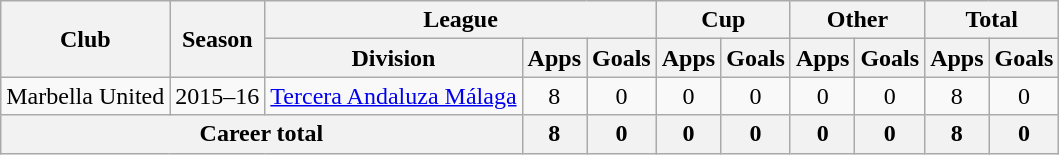<table class="wikitable" style="text-align: center">
<tr>
<th rowspan="2">Club</th>
<th rowspan="2">Season</th>
<th colspan="3">League</th>
<th colspan="2">Cup</th>
<th colspan="2">Other</th>
<th colspan="2">Total</th>
</tr>
<tr>
<th>Division</th>
<th>Apps</th>
<th>Goals</th>
<th>Apps</th>
<th>Goals</th>
<th>Apps</th>
<th>Goals</th>
<th>Apps</th>
<th>Goals</th>
</tr>
<tr>
<td>Marbella United</td>
<td>2015–16</td>
<td><a href='#'>Tercera Andaluza Málaga</a></td>
<td>8</td>
<td>0</td>
<td>0</td>
<td>0</td>
<td>0</td>
<td>0</td>
<td>8</td>
<td>0</td>
</tr>
<tr>
<th colspan="3"><strong>Career total</strong></th>
<th>8</th>
<th>0</th>
<th>0</th>
<th>0</th>
<th>0</th>
<th>0</th>
<th>8</th>
<th>0</th>
</tr>
</table>
